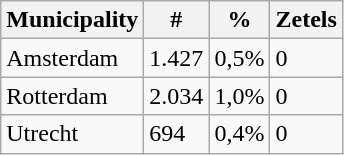<table class="wikitable">
<tr>
<th>Municipality</th>
<th>#</th>
<th>%</th>
<th>Zetels</th>
</tr>
<tr>
<td>Amsterdam</td>
<td>1.427</td>
<td>0,5%</td>
<td>0</td>
</tr>
<tr>
<td>Rotterdam</td>
<td>2.034</td>
<td>1,0%</td>
<td>0</td>
</tr>
<tr>
<td>Utrecht</td>
<td>694</td>
<td>0,4%</td>
<td>0</td>
</tr>
</table>
